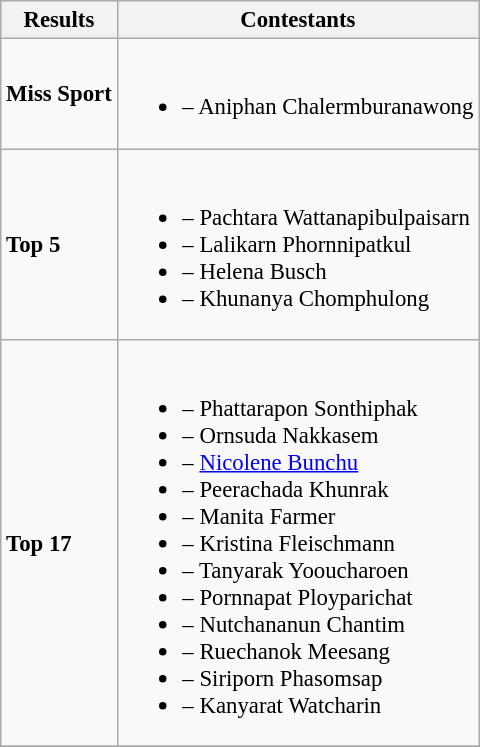<table class="wikitable" style="font-size: 95%;">
<tr>
<th>Results</th>
<th>Contestants</th>
</tr>
<tr>
<td><strong>Miss Sport</strong></td>
<td><br><ul><li><strong></strong> – Aniphan Chalermburanawong</li></ul></td>
</tr>
<tr>
<td><strong>Top 5</strong></td>
<td><br><ul><li><strong></strong> – Pachtara Wattanapibulpaisarn</li><li><strong></strong> – Lalikarn Phornnipatkul</li><li><strong></strong> – Helena Busch</li><li><strong></strong> – Khunanya Chomphulong</li></ul></td>
</tr>
<tr>
<td><strong>Top 17</strong></td>
<td><br><ul><li><strong></strong> – Phattarapon Sonthiphak</li><li><strong></strong> – Ornsuda Nakkasem</li><li><strong></strong> – <a href='#'>Nicolene Bunchu</a></li><li><strong></strong> – Peerachada Khunrak</li><li><strong></strong> – Manita Farmer</li><li><strong></strong> – Kristina Fleischmann</li><li><strong></strong> – Tanyarak Yooucharoen</li><li><strong></strong> – Pornnapat Ployparichat</li><li><strong></strong> – Nutchananun Chantim</li><li><strong></strong> – Ruechanok Meesang</li><li><strong></strong> – Siriporn Phasomsap</li><li><strong></strong> – Kanyarat Watcharin</li></ul></td>
</tr>
<tr>
</tr>
</table>
